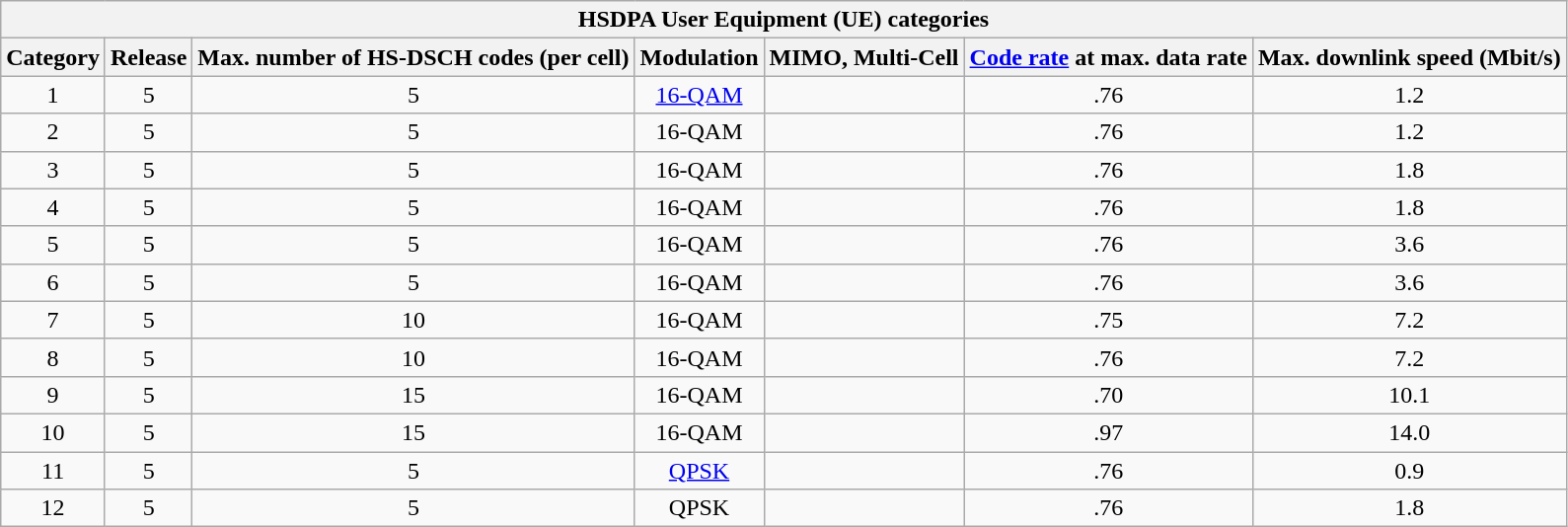<table class="wikitable collapsible collapsed" style="text-align:center">
<tr>
<th colspan="7">HSDPA User Equipment (UE) categories</th>
</tr>
<tr>
<th>Category</th>
<th>Release</th>
<th>Max. number of HS-DSCH codes (per cell)</th>
<th>Modulation </th>
<th>MIMO, Multi-Cell</th>
<th><a href='#'>Code rate</a> at max. data rate</th>
<th>Max. downlink speed (Mbit/s)</th>
</tr>
<tr>
<td>1</td>
<td>5</td>
<td>5</td>
<td><a href='#'>16-QAM</a></td>
<td></td>
<td>.76</td>
<td>1.2</td>
</tr>
<tr>
<td>2</td>
<td>5</td>
<td>5</td>
<td>16-QAM</td>
<td></td>
<td>.76</td>
<td>1.2</td>
</tr>
<tr>
<td>3</td>
<td>5</td>
<td>5</td>
<td>16-QAM</td>
<td></td>
<td>.76</td>
<td>1.8</td>
</tr>
<tr>
<td>4</td>
<td>5</td>
<td>5</td>
<td>16-QAM</td>
<td></td>
<td>.76</td>
<td>1.8</td>
</tr>
<tr>
<td>5</td>
<td>5</td>
<td>5</td>
<td>16-QAM</td>
<td></td>
<td>.76</td>
<td>3.6</td>
</tr>
<tr>
<td>6</td>
<td>5</td>
<td>5</td>
<td>16-QAM</td>
<td></td>
<td>.76</td>
<td>3.6</td>
</tr>
<tr>
<td>7</td>
<td>5</td>
<td>10</td>
<td>16-QAM</td>
<td></td>
<td>.75</td>
<td>7.2</td>
</tr>
<tr>
<td>8</td>
<td>5</td>
<td>10</td>
<td>16-QAM</td>
<td></td>
<td>.76</td>
<td>7.2</td>
</tr>
<tr>
<td>9</td>
<td>5</td>
<td>15</td>
<td>16-QAM</td>
<td></td>
<td>.70</td>
<td>10.1</td>
</tr>
<tr>
<td>10</td>
<td>5</td>
<td>15</td>
<td>16-QAM</td>
<td></td>
<td>.97</td>
<td>14.0</td>
</tr>
<tr>
<td>11</td>
<td>5</td>
<td>5</td>
<td><a href='#'>QPSK</a></td>
<td></td>
<td>.76</td>
<td>0.9</td>
</tr>
<tr>
<td>12</td>
<td>5</td>
<td>5</td>
<td>QPSK</td>
<td></td>
<td>.76</td>
<td>1.8</td>
</tr>
</table>
